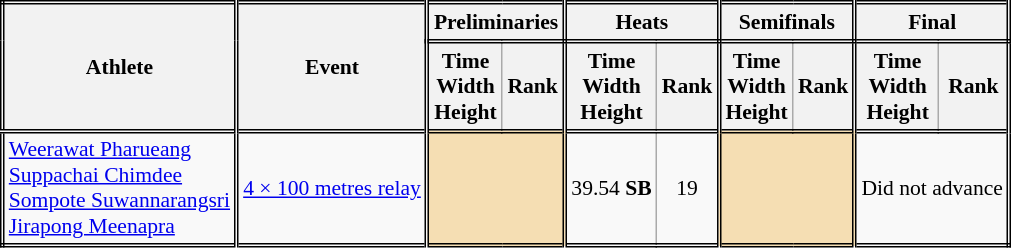<table class=wikitable style="font-size:90%; border: double;">
<tr>
<th rowspan="2" style="border-right:double">Athlete</th>
<th rowspan="2" style="border-right:double">Event</th>
<th colspan="2" style="border-right:double; border-bottom:double;">Preliminaries</th>
<th colspan="2" style="border-right:double; border-bottom:double;">Heats</th>
<th colspan="2" style="border-right:double; border-bottom:double;">Semifinals</th>
<th colspan="2" style="border-right:double; border-bottom:double;">Final</th>
</tr>
<tr>
<th>Time<br>Width<br>Height</th>
<th style="border-right:double">Rank</th>
<th>Time<br>Width<br>Height</th>
<th style="border-right:double">Rank</th>
<th>Time<br>Width<br>Height</th>
<th style="border-right:double">Rank</th>
<th>Time<br>Width<br>Height</th>
<th style="border-right:double">Rank</th>
</tr>
<tr style="border-top: double;">
<td style="border-right:double"><a href='#'>Weerawat Pharueang</a><br><a href='#'>Suppachai Chimdee</a><br><a href='#'>Sompote Suwannarangsri</a><br><a href='#'>Jirapong Meenapra</a><br></td>
<td style="border-right:double"><a href='#'>4 × 100 metres relay</a></td>
<td style="border-right:double" colspan= 2 bgcolor="wheat"></td>
<td align=center>39.54 <strong>SB</strong></td>
<td align=center style="border-right:double">19</td>
<td style="border-right:double" colspan= 2 bgcolor="wheat"></td>
<td colspan="2" align=center>Did not advance</td>
</tr>
</table>
